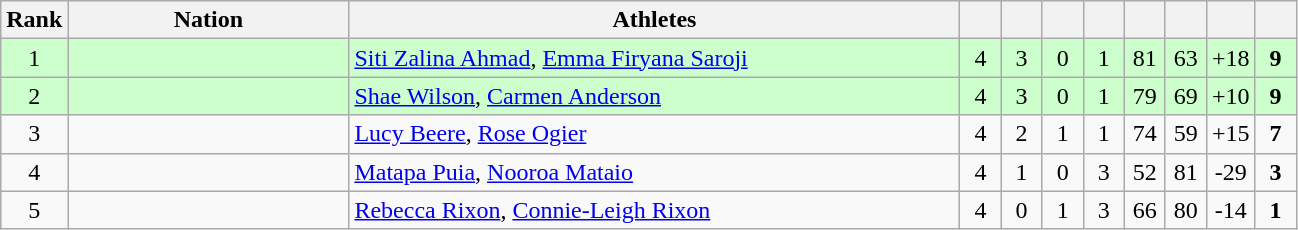<table class=wikitable style="text-align:center">
<tr>
<th width=20>Rank</th>
<th width=180>Nation</th>
<th width=400>Athletes</th>
<th width=20></th>
<th width=20></th>
<th width=20></th>
<th width=20></th>
<th width=20></th>
<th width=20></th>
<th width=20></th>
<th width=20></th>
</tr>
<tr bgcolor="#ccffcc">
<td>1</td>
<td align=left></td>
<td align=left><a href='#'>Siti Zalina Ahmad</a>, <a href='#'>Emma Firyana Saroji</a></td>
<td>4</td>
<td>3</td>
<td>0</td>
<td>1</td>
<td>81</td>
<td>63</td>
<td>+18</td>
<td><strong>9</strong></td>
</tr>
<tr bgcolor="#ccffcc">
<td>2</td>
<td align=left></td>
<td align=left><a href='#'>Shae Wilson</a>, <a href='#'>Carmen Anderson</a></td>
<td>4</td>
<td>3</td>
<td>0</td>
<td>1</td>
<td>79</td>
<td>69</td>
<td>+10</td>
<td><strong>9</strong></td>
</tr>
<tr>
<td>3</td>
<td align=left></td>
<td align=left><a href='#'>Lucy Beere</a>, <a href='#'>Rose Ogier</a></td>
<td>4</td>
<td>2</td>
<td>1</td>
<td>1</td>
<td>74</td>
<td>59</td>
<td>+15</td>
<td><strong>7</strong></td>
</tr>
<tr>
<td>4</td>
<td align=left></td>
<td align=left><a href='#'>Matapa Puia</a>, <a href='#'>Nooroa Mataio</a></td>
<td>4</td>
<td>1</td>
<td>0</td>
<td>3</td>
<td>52</td>
<td>81</td>
<td>-29</td>
<td><strong>3</strong></td>
</tr>
<tr>
<td>5</td>
<td align=left></td>
<td align=left><a href='#'>Rebecca Rixon</a>, <a href='#'>Connie-Leigh Rixon</a></td>
<td>4</td>
<td>0</td>
<td>1</td>
<td>3</td>
<td>66</td>
<td>80</td>
<td>-14</td>
<td><strong>1</strong></td>
</tr>
</table>
